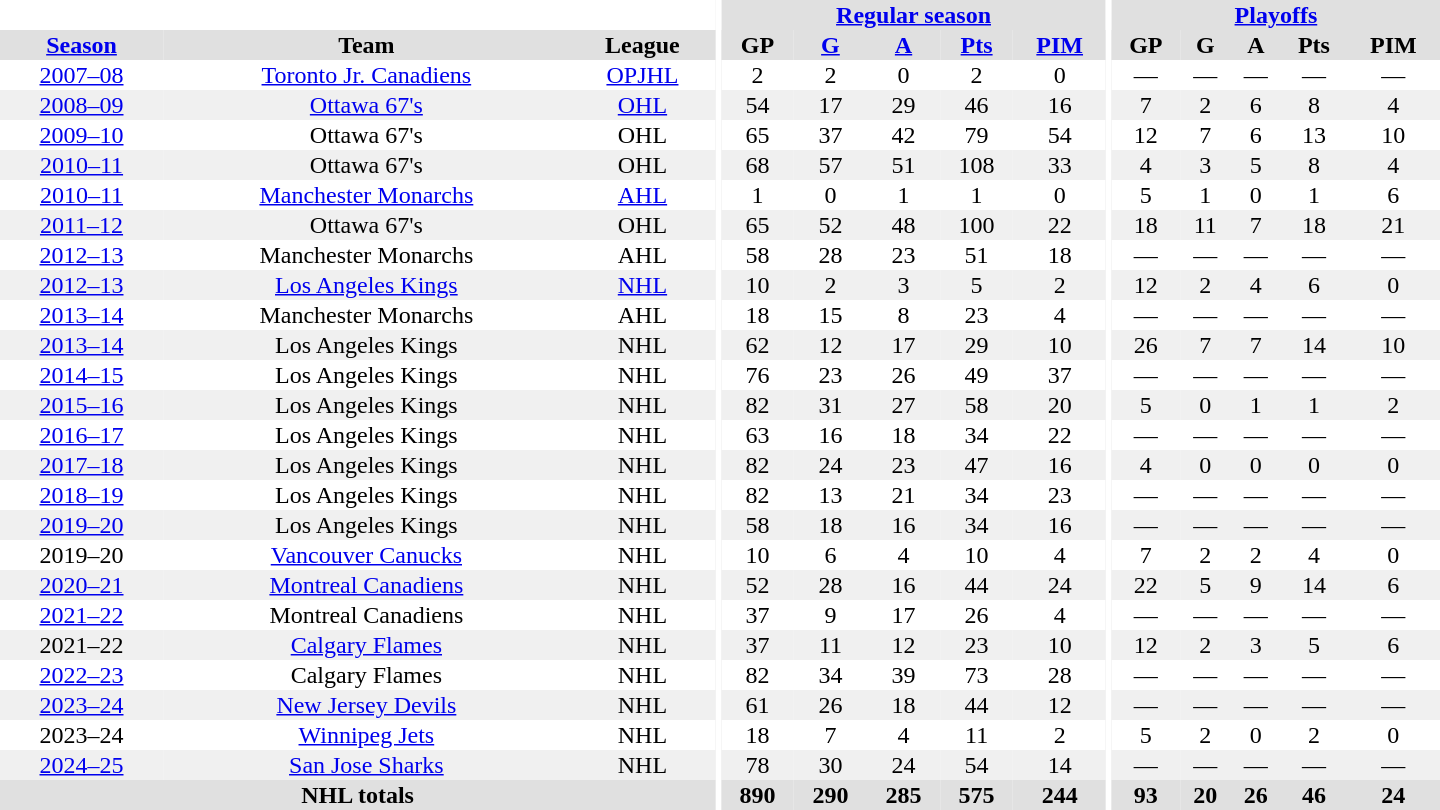<table border="0" cellpadding="1" cellspacing="0" style="text-align:center; width:60em;">
<tr bgcolor="#e0e0e0">
<th colspan="3" bgcolor="#ffffff"></th>
<th rowspan="99" bgcolor="#ffffff"></th>
<th colspan="5"><a href='#'>Regular season</a></th>
<th rowspan="99" bgcolor="#ffffff"></th>
<th colspan="5"><a href='#'>Playoffs</a></th>
</tr>
<tr bgcolor="#e0e0e0">
<th><a href='#'>Season</a></th>
<th>Team</th>
<th>League</th>
<th>GP</th>
<th><a href='#'>G</a></th>
<th><a href='#'>A</a></th>
<th><a href='#'>Pts</a></th>
<th><a href='#'>PIM</a></th>
<th>GP</th>
<th>G</th>
<th>A</th>
<th>Pts</th>
<th>PIM</th>
</tr>
<tr>
<td><a href='#'>2007–08</a></td>
<td><a href='#'>Toronto Jr. Canadiens</a></td>
<td><a href='#'>OPJHL</a></td>
<td>2</td>
<td>2</td>
<td>0</td>
<td>2</td>
<td>0</td>
<td>—</td>
<td>—</td>
<td>—</td>
<td>—</td>
<td>—</td>
</tr>
<tr bgcolor="#f0f0f0">
<td><a href='#'>2008–09</a></td>
<td><a href='#'>Ottawa 67's</a></td>
<td><a href='#'>OHL</a></td>
<td>54</td>
<td>17</td>
<td>29</td>
<td>46</td>
<td>16</td>
<td>7</td>
<td>2</td>
<td>6</td>
<td>8</td>
<td>4</td>
</tr>
<tr>
<td><a href='#'>2009–10</a></td>
<td>Ottawa 67's</td>
<td>OHL</td>
<td>65</td>
<td>37</td>
<td>42</td>
<td>79</td>
<td>54</td>
<td>12</td>
<td>7</td>
<td>6</td>
<td>13</td>
<td>10</td>
</tr>
<tr bgcolor="#f0f0f0">
<td><a href='#'>2010–11</a></td>
<td>Ottawa 67's</td>
<td>OHL</td>
<td>68</td>
<td>57</td>
<td>51</td>
<td>108</td>
<td>33</td>
<td>4</td>
<td>3</td>
<td>5</td>
<td>8</td>
<td>4</td>
</tr>
<tr>
<td><a href='#'>2010–11</a></td>
<td><a href='#'>Manchester Monarchs</a></td>
<td><a href='#'>AHL</a></td>
<td>1</td>
<td>0</td>
<td>1</td>
<td>1</td>
<td>0</td>
<td>5</td>
<td>1</td>
<td>0</td>
<td>1</td>
<td>6</td>
</tr>
<tr bgcolor="#f0f0f0">
<td><a href='#'>2011–12</a></td>
<td>Ottawa 67's</td>
<td>OHL</td>
<td>65</td>
<td>52</td>
<td>48</td>
<td>100</td>
<td>22</td>
<td>18</td>
<td>11</td>
<td>7</td>
<td>18</td>
<td>21</td>
</tr>
<tr>
<td><a href='#'>2012–13</a></td>
<td>Manchester Monarchs</td>
<td>AHL</td>
<td>58</td>
<td>28</td>
<td>23</td>
<td>51</td>
<td>18</td>
<td>—</td>
<td>—</td>
<td>—</td>
<td>—</td>
<td>—</td>
</tr>
<tr bgcolor="#f0f0f0">
<td><a href='#'>2012–13</a></td>
<td><a href='#'>Los Angeles Kings</a></td>
<td><a href='#'>NHL</a></td>
<td>10</td>
<td>2</td>
<td>3</td>
<td>5</td>
<td>2</td>
<td>12</td>
<td>2</td>
<td>4</td>
<td>6</td>
<td>0</td>
</tr>
<tr>
<td><a href='#'>2013–14</a></td>
<td>Manchester Monarchs</td>
<td>AHL</td>
<td>18</td>
<td>15</td>
<td>8</td>
<td>23</td>
<td>4</td>
<td>—</td>
<td>—</td>
<td>—</td>
<td>—</td>
<td>—</td>
</tr>
<tr bgcolor="#f0f0f0">
<td><a href='#'>2013–14</a></td>
<td>Los Angeles Kings</td>
<td>NHL</td>
<td>62</td>
<td>12</td>
<td>17</td>
<td>29</td>
<td>10</td>
<td>26</td>
<td>7</td>
<td>7</td>
<td>14</td>
<td>10</td>
</tr>
<tr>
<td><a href='#'>2014–15</a></td>
<td>Los Angeles Kings</td>
<td>NHL</td>
<td>76</td>
<td>23</td>
<td>26</td>
<td>49</td>
<td>37</td>
<td>—</td>
<td>—</td>
<td>—</td>
<td>—</td>
<td>—</td>
</tr>
<tr bgcolor="#f0f0f0">
<td><a href='#'>2015–16</a></td>
<td>Los Angeles Kings</td>
<td>NHL</td>
<td>82</td>
<td>31</td>
<td>27</td>
<td>58</td>
<td>20</td>
<td>5</td>
<td>0</td>
<td>1</td>
<td>1</td>
<td>2</td>
</tr>
<tr>
<td><a href='#'>2016–17</a></td>
<td>Los Angeles Kings</td>
<td>NHL</td>
<td>63</td>
<td>16</td>
<td>18</td>
<td>34</td>
<td>22</td>
<td>—</td>
<td>—</td>
<td>—</td>
<td>—</td>
<td>—</td>
</tr>
<tr bgcolor="#f0f0f0">
<td><a href='#'>2017–18</a></td>
<td>Los Angeles Kings</td>
<td>NHL</td>
<td>82</td>
<td>24</td>
<td>23</td>
<td>47</td>
<td>16</td>
<td>4</td>
<td>0</td>
<td>0</td>
<td>0</td>
<td>0</td>
</tr>
<tr>
<td><a href='#'>2018–19</a></td>
<td>Los Angeles Kings</td>
<td>NHL</td>
<td>82</td>
<td>13</td>
<td>21</td>
<td>34</td>
<td>23</td>
<td>—</td>
<td>—</td>
<td>—</td>
<td>—</td>
<td>—</td>
</tr>
<tr bgcolor="#f0f0f0">
<td><a href='#'>2019–20</a></td>
<td>Los Angeles Kings</td>
<td>NHL</td>
<td>58</td>
<td>18</td>
<td>16</td>
<td>34</td>
<td>16</td>
<td>—</td>
<td>—</td>
<td>—</td>
<td>—</td>
<td>—</td>
</tr>
<tr>
<td>2019–20</td>
<td><a href='#'>Vancouver Canucks</a></td>
<td>NHL</td>
<td>10</td>
<td>6</td>
<td>4</td>
<td>10</td>
<td>4</td>
<td>7</td>
<td>2</td>
<td>2</td>
<td>4</td>
<td>0</td>
</tr>
<tr bgcolor="#f0f0f0">
<td><a href='#'>2020–21</a></td>
<td><a href='#'>Montreal Canadiens</a></td>
<td>NHL</td>
<td>52</td>
<td>28</td>
<td>16</td>
<td>44</td>
<td>24</td>
<td>22</td>
<td>5</td>
<td>9</td>
<td>14</td>
<td>6</td>
</tr>
<tr>
<td><a href='#'>2021–22</a></td>
<td>Montreal Canadiens</td>
<td>NHL</td>
<td>37</td>
<td>9</td>
<td>17</td>
<td>26</td>
<td>4</td>
<td>—</td>
<td>—</td>
<td>—</td>
<td>—</td>
<td>—</td>
</tr>
<tr bgcolor="#f0f0f0">
<td>2021–22</td>
<td><a href='#'>Calgary Flames</a></td>
<td>NHL</td>
<td>37</td>
<td>11</td>
<td>12</td>
<td>23</td>
<td>10</td>
<td>12</td>
<td>2</td>
<td>3</td>
<td>5</td>
<td>6</td>
</tr>
<tr>
<td><a href='#'>2022–23</a></td>
<td>Calgary Flames</td>
<td>NHL</td>
<td>82</td>
<td>34</td>
<td>39</td>
<td>73</td>
<td>28</td>
<td>—</td>
<td>—</td>
<td>—</td>
<td>—</td>
<td>—</td>
</tr>
<tr bgcolor="#f0f0f0">
<td><a href='#'>2023–24</a></td>
<td><a href='#'>New Jersey Devils</a></td>
<td>NHL</td>
<td>61</td>
<td>26</td>
<td>18</td>
<td>44</td>
<td>12</td>
<td>—</td>
<td>—</td>
<td>—</td>
<td>—</td>
<td>—</td>
</tr>
<tr>
<td>2023–24</td>
<td><a href='#'>Winnipeg Jets</a></td>
<td>NHL</td>
<td>18</td>
<td>7</td>
<td>4</td>
<td>11</td>
<td>2</td>
<td>5</td>
<td>2</td>
<td>0</td>
<td>2</td>
<td>0</td>
</tr>
<tr bgcolor="#f0f0f0">
<td><a href='#'>2024–25</a></td>
<td><a href='#'>San Jose Sharks</a></td>
<td>NHL</td>
<td>78</td>
<td>30</td>
<td>24</td>
<td>54</td>
<td>14</td>
<td>—</td>
<td>—</td>
<td>—</td>
<td>—</td>
<td>—</td>
</tr>
<tr bgcolor="#e0e0e0">
<th colspan="3">NHL totals</th>
<th>890</th>
<th>290</th>
<th>285</th>
<th>575</th>
<th>244</th>
<th>93</th>
<th>20</th>
<th>26</th>
<th>46</th>
<th>24</th>
</tr>
</table>
